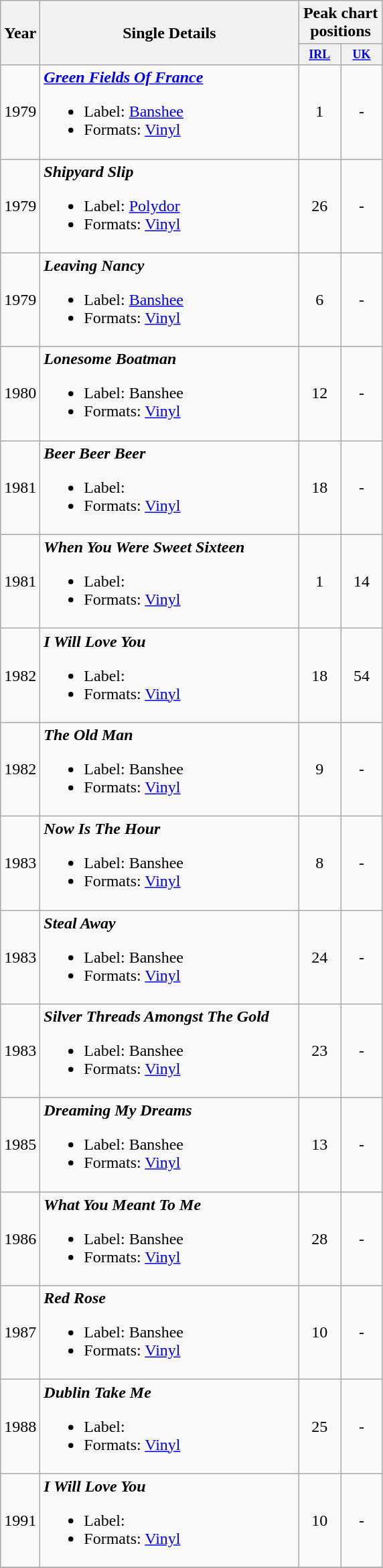<table class="wikitable" style="text-align:center;">
<tr>
<th rowspan="2">Year</th>
<th width="250" rowspan="2">Single Details</th>
<th colspan="3">Peak chart positions</th>
</tr>
<tr>
<th style="width:3em;font-size:75%"><a href='#'>IRL</a></th>
<th style="width:3em;font-size:75%"><a href='#'>UK</a></th>
</tr>
<tr>
<td>1979</td>
<td align="left"><strong><em><a href='#'>Green Fields Of France</a></em></strong><br><ul><li>Label: <a href='#'>Banshee</a></li><li>Formats: <a href='#'>Vinyl</a></li></ul></td>
<td>1</td>
<td>-</td>
</tr>
<tr>
<td>1979</td>
<td align="left"><strong><em>Shipyard Slip</em></strong><br><ul><li>Label: <a href='#'>Polydor</a></li><li>Formats: <a href='#'>Vinyl</a></li></ul></td>
<td>26</td>
<td>-</td>
</tr>
<tr>
<td>1979</td>
<td align="left"><strong><em>Leaving Nancy</em></strong><br><ul><li>Label: <a href='#'>Banshee</a></li><li>Formats: <a href='#'>Vinyl</a></li></ul></td>
<td>6</td>
<td>-</td>
</tr>
<tr>
<td>1980</td>
<td align="left"><strong><em>Lonesome Boatman</em></strong><br><ul><li>Label: Banshee</li><li>Formats: <a href='#'>Vinyl</a></li></ul></td>
<td>12</td>
<td>-</td>
</tr>
<tr>
<td>1981</td>
<td align="left"><strong><em>Beer Beer Beer</em></strong><br><ul><li>Label:</li><li>Formats: <a href='#'>Vinyl</a></li></ul></td>
<td>18</td>
<td>-</td>
</tr>
<tr>
<td>1981</td>
<td align="left"><strong><em>When You Were Sweet Sixteen</em></strong><br><ul><li>Label:</li><li>Formats: <a href='#'>Vinyl</a></li></ul></td>
<td>1</td>
<td>14</td>
</tr>
<tr>
<td>1982</td>
<td align="left"><strong><em>I Will Love You</em></strong><br><ul><li>Label:</li><li>Formats: <a href='#'>Vinyl</a></li></ul></td>
<td>18</td>
<td>54</td>
</tr>
<tr>
<td>1982</td>
<td align="left"><strong><em>The Old Man</em></strong><br><ul><li>Label: Banshee</li><li>Formats: <a href='#'>Vinyl</a></li></ul></td>
<td>9</td>
<td>-</td>
</tr>
<tr>
<td>1983</td>
<td align="left"><strong><em>Now Is The Hour</em></strong><br><ul><li>Label: Banshee</li><li>Formats: <a href='#'>Vinyl</a></li></ul></td>
<td>8</td>
<td>-</td>
</tr>
<tr>
<td>1983</td>
<td align="left"><strong><em>Steal Away</em></strong><br><ul><li>Label: Banshee</li><li>Formats: <a href='#'>Vinyl</a></li></ul></td>
<td>24</td>
<td>-</td>
</tr>
<tr>
<td>1983</td>
<td align="left"><strong><em>Silver Threads Amongst The Gold</em></strong><br><ul><li>Label: Banshee</li><li>Formats: <a href='#'>Vinyl</a></li></ul></td>
<td>23</td>
<td>-</td>
</tr>
<tr>
<td>1985</td>
<td align="left"><strong><em>Dreaming My Dreams</em></strong><br><ul><li>Label: Banshee</li><li>Formats: <a href='#'>Vinyl</a></li></ul></td>
<td>13</td>
<td>-</td>
</tr>
<tr>
<td>1986</td>
<td align="left"><strong><em>What You Meant To Me</em></strong><br><ul><li>Label: Banshee</li><li>Formats: <a href='#'>Vinyl</a></li></ul></td>
<td>28</td>
<td>-</td>
</tr>
<tr>
<td>1987</td>
<td align="left"><strong><em>Red Rose</em></strong><br><ul><li>Label: Banshee</li><li>Formats: <a href='#'>Vinyl</a></li></ul></td>
<td>10</td>
<td>-</td>
</tr>
<tr>
<td>1988</td>
<td align="left"><strong><em>Dublin Take Me</em></strong><br><ul><li>Label:</li><li>Formats: <a href='#'>Vinyl</a></li></ul></td>
<td>25</td>
<td>-</td>
</tr>
<tr>
<td>1991</td>
<td align="left"><strong><em>I Will Love You</em></strong><br><ul><li>Label:</li><li>Formats: <a href='#'>Vinyl</a></li></ul></td>
<td>10</td>
<td>-</td>
</tr>
<tr>
</tr>
</table>
